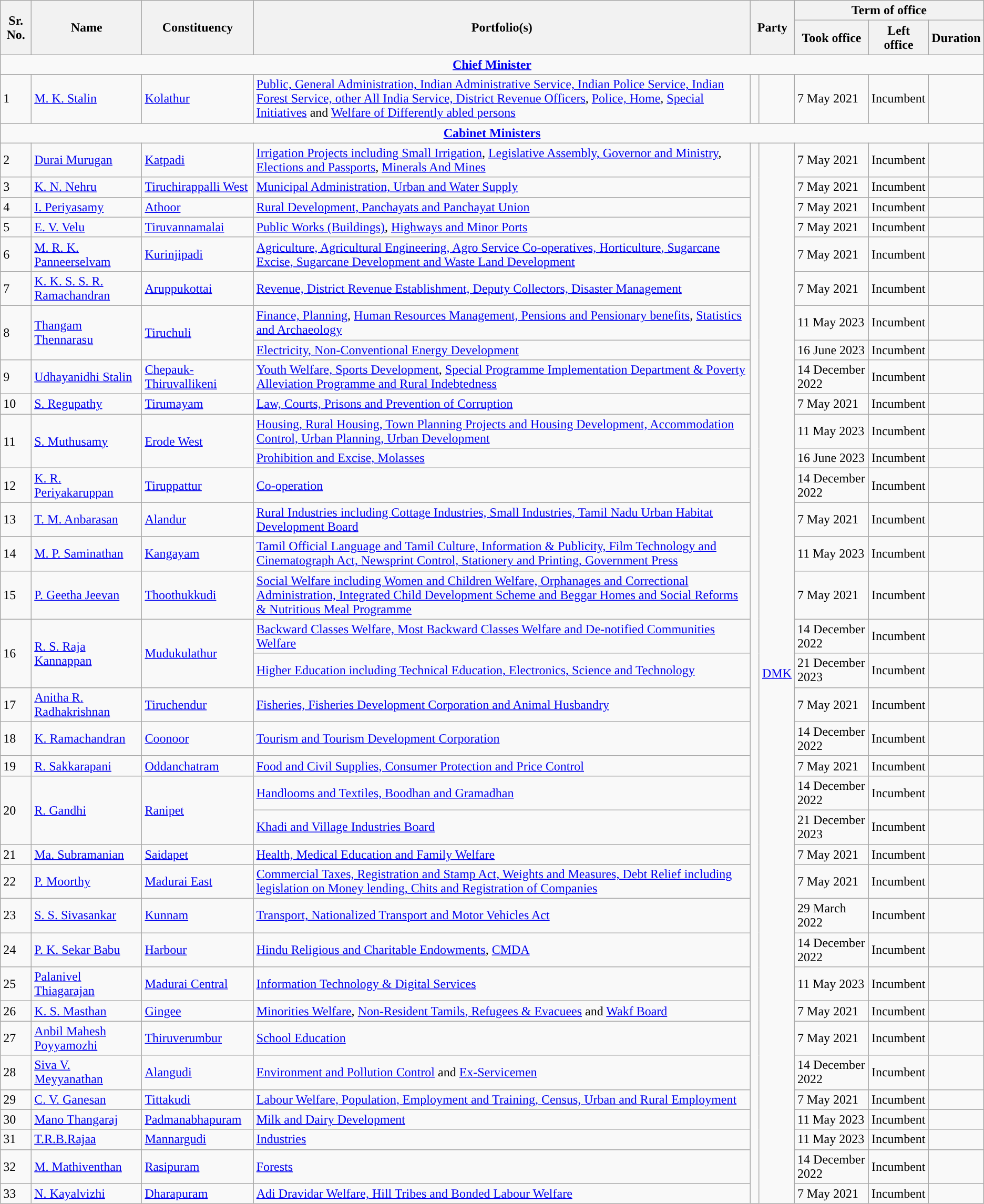<table class="wikitable sortable" style="text-align:left;"style="font-size: 85%">
<tr>
<th rowspan = "2">Sr. No.</th>
<th rowspan = "2">Name</th>
<th rowspan = "2">Constituency</th>
<th rowspan = "2">Portfolio(s)</th>
<th rowspan = "2" colspan="2" scope="col">Party</th>
<th colspan="3">Term of office</th>
</tr>
<tr>
<th>Took office</th>
<th>Left office</th>
<th>Duration</th>
</tr>
<tr>
<td colspan="9" style="text-align: center;"><strong><a href='#'>Chief Minister</a></strong></td>
</tr>
<tr>
<td>1</td>
<td><a href='#'>M. K. Stalin</a></td>
<td><a href='#'>Kolathur</a></td>
<td><a href='#'>Public, General Administration, Indian Administrative Service, Indian Police Service, Indian Forest Service, other All India Service, District Revenue Officers</a>, <a href='#'>Police, Home</a>, <a href='#'>Special Initiatives</a> and <a href='#'>Welfare of Differently abled persons</a></td>
<td rowspan="1" width="4px"></td>
<td></td>
<td>7 May 2021</td>
<td>Incumbent</td>
<td></td>
</tr>
<tr>
<td colspan="9" style="text-align: center;"><strong><a href='#'>Cabinet Ministers</a></strong></td>
</tr>
<tr>
<td>2</td>
<td><a href='#'>Durai Murugan</a></td>
<td><a href='#'>Katpadi</a></td>
<td><a href='#'>Irrigation Projects including Small Irrigation</a>, <a href='#'>Legislative Assembly, Governor and Ministry</a>, <a href='#'>Elections and Passports</a>, <a href='#'>Minerals And Mines</a></td>
<td rowspan="37" width="4px"></td>
<td rowspan="36"><a href='#'>DMK</a></td>
<td>7 May 2021</td>
<td>Incumbent</td>
<td></td>
</tr>
<tr>
<td>3</td>
<td><a href='#'>K. N. Nehru</a></td>
<td><a href='#'>Tiruchirappalli West</a></td>
<td><a href='#'>Municipal Administration, Urban and Water Supply</a></td>
<td>7 May 2021</td>
<td>Incumbent</td>
<td></td>
</tr>
<tr>
<td>4</td>
<td><a href='#'>I. Periyasamy</a></td>
<td><a href='#'>Athoor</a></td>
<td><a href='#'>Rural Development, Panchayats and Panchayat Union</a></td>
<td>7 May 2021</td>
<td>Incumbent</td>
<td></td>
</tr>
<tr>
<td>5</td>
<td><a href='#'>E. V. Velu</a></td>
<td><a href='#'>Tiruvannamalai</a></td>
<td><a href='#'>Public Works (Buildings)</a>, <a href='#'>Highways and Minor Ports</a></td>
<td>7 May 2021</td>
<td>Incumbent</td>
<td></td>
</tr>
<tr>
<td>6</td>
<td><a href='#'>M. R. K. Panneerselvam</a></td>
<td><a href='#'>Kurinjipadi</a></td>
<td><a href='#'>Agriculture, Agricultural Engineering, Agro Service Co-operatives, Horticulture, Sugarcane Excise,  Sugarcane Development and Waste Land Development</a></td>
<td>7 May 2021</td>
<td>Incumbent</td>
<td></td>
</tr>
<tr>
<td>7</td>
<td><a href='#'>K. K. S. S. R. Ramachandran</a></td>
<td><a href='#'>Aruppukottai</a></td>
<td><a href='#'>Revenue, District Revenue Establishment, Deputy Collectors, Disaster Management</a></td>
<td>7 May 2021</td>
<td>Incumbent</td>
<td></td>
</tr>
<tr>
<td rowspan="2">8</td>
<td rowspan="2"><a href='#'>Thangam Thennarasu</a></td>
<td rowspan="2"><a href='#'>Tiruchuli</a></td>
<td><a href='#'>Finance, Planning</a>, <a href='#'>Human Resources Management, Pensions and Pensionary benefits</a>, <a href='#'>Statistics and Archaeology</a></td>
<td>11 May 2023</td>
<td>Incumbent</td>
<td></td>
</tr>
<tr>
<td><a href='#'>Electricity, Non-Conventional Energy Development</a></td>
<td>16 June 2023</td>
<td>Incumbent</td>
<td></td>
</tr>
<tr>
<td>9</td>
<td><a href='#'>Udhayanidhi Stalin</a></td>
<td><a href='#'>Chepauk-Thiruvallikeni</a></td>
<td><a href='#'>Youth Welfare, Sports Development</a>, <a href='#'>Special Programme Implementation Department & Poverty Alleviation Programme and Rural Indebtedness</a></td>
<td>14 December 2022</td>
<td>Incumbent</td>
<td></td>
</tr>
<tr>
<td>10</td>
<td><a href='#'>S. Regupathy</a></td>
<td><a href='#'>Tirumayam</a></td>
<td><a href='#'>Law, Courts, Prisons and Prevention of Corruption</a></td>
<td>7 May 2021</td>
<td>Incumbent</td>
<td></td>
</tr>
<tr>
<td rowspan="2">11</td>
<td rowspan="2"><a href='#'>S. Muthusamy</a></td>
<td rowspan="2"><a href='#'>Erode West</a></td>
<td><a href='#'>Housing, Rural Housing, Town Planning Projects and Housing Development, Accommodation Control, Urban Planning, Urban Development</a></td>
<td>11 May 2023</td>
<td>Incumbent</td>
<td></td>
</tr>
<tr>
<td><a href='#'>Prohibition and Excise, Molasses</a></td>
<td>16 June 2023</td>
<td>Incumbent</td>
<td></td>
</tr>
<tr>
<td>12</td>
<td><a href='#'>K. R. Periyakaruppan</a></td>
<td><a href='#'>Tiruppattur</a></td>
<td><a href='#'>Co-operation</a></td>
<td>14 December 2022</td>
<td>Incumbent</td>
<td></td>
</tr>
<tr>
<td>13</td>
<td><a href='#'>T. M. Anbarasan</a></td>
<td><a href='#'>Alandur</a></td>
<td><a href='#'>Rural Industries including Cottage Industries, Small Industries, Tamil Nadu Urban Habitat Development Board</a></td>
<td>7 May 2021</td>
<td>Incumbent</td>
<td></td>
</tr>
<tr>
<td>14</td>
<td><a href='#'>M. P. Saminathan</a></td>
<td><a href='#'>Kangayam</a></td>
<td><a href='#'>Tamil Official Language and Tamil Culture, Information & Publicity, Film Technology and Cinematograph Act, Newsprint Control, Stationery and Printing, Government Press</a></td>
<td>11 May 2023</td>
<td>Incumbent</td>
<td></td>
</tr>
<tr>
<td>15</td>
<td><a href='#'>P. Geetha Jeevan</a></td>
<td><a href='#'>Thoothukkudi</a></td>
<td><a href='#'>Social Welfare including Women and Children Welfare, Orphanages and Correctional Administration, Integrated Child Development Scheme and Beggar Homes and Social Reforms & Nutritious Meal Programme</a></td>
<td>7 May 2021</td>
<td>Incumbent</td>
<td></td>
</tr>
<tr>
<td rowspan="2">16</td>
<td rowspan="2"><a href='#'>R. S. Raja Kannappan</a></td>
<td rowspan="2"><a href='#'>Mudukulathur</a></td>
<td><a href='#'>Backward Classes Welfare, Most Backward Classes Welfare and De-notified  Communities Welfare</a></td>
<td>14 December 2022</td>
<td>Incumbent</td>
<td></td>
</tr>
<tr>
<td><a href='#'>Higher Education including Technical Education, Electronics, Science and  Technology</a></td>
<td>21 December 2023</td>
<td>Incumbent</td>
<td></td>
</tr>
<tr>
<td>17</td>
<td><a href='#'>Anitha R. Radhakrishnan</a></td>
<td><a href='#'>Tiruchendur</a></td>
<td><a href='#'>Fisheries, Fisheries Development Corporation and Animal Husbandry</a></td>
<td>7 May 2021</td>
<td>Incumbent</td>
<td></td>
</tr>
<tr>
<td>18</td>
<td><a href='#'>K. Ramachandran</a></td>
<td><a href='#'>Coonoor</a></td>
<td><a href='#'>Tourism and Tourism Development Corporation</a></td>
<td>14 December 2022</td>
<td>Incumbent</td>
<td></td>
</tr>
<tr>
<td>19</td>
<td><a href='#'>R. Sakkarapani</a></td>
<td><a href='#'>Oddanchatram</a></td>
<td><a href='#'>Food and Civil Supplies, Consumer Protection and Price Control</a></td>
<td>7 May 2021</td>
<td>Incumbent</td>
<td></td>
</tr>
<tr>
<td rowspan="2">20</td>
<td rowspan="2"><a href='#'>R. Gandhi</a></td>
<td rowspan="2"><a href='#'>Ranipet</a></td>
<td><a href='#'>Handlooms and Textiles, Boodhan and Gramadhan</a></td>
<td>14 December 2022</td>
<td>Incumbent</td>
<td></td>
</tr>
<tr>
<td><a href='#'>Khadi and Village Industries Board</a></td>
<td>21 December 2023</td>
<td>Incumbent</td>
<td></td>
</tr>
<tr>
<td>21</td>
<td><a href='#'>Ma. Subramanian</a></td>
<td><a href='#'>Saidapet</a></td>
<td><a href='#'>Health, Medical Education and Family Welfare</a></td>
<td>7 May 2021</td>
<td>Incumbent</td>
<td></td>
</tr>
<tr>
<td>22</td>
<td><a href='#'>P. Moorthy</a></td>
<td><a href='#'>Madurai East</a></td>
<td><a href='#'>Commercial Taxes, Registration and Stamp Act, Weights and Measures, Debt Relief including legislation on Money lending, Chits and Registration of Companies</a></td>
<td>7 May 2021</td>
<td>Incumbent</td>
<td></td>
</tr>
<tr>
<td>23</td>
<td><a href='#'>S. S. Sivasankar</a></td>
<td><a href='#'>Kunnam</a></td>
<td><a href='#'>Transport, Nationalized Transport and Motor Vehicles Act</a></td>
<td>29 March 2022</td>
<td>Incumbent</td>
<td></td>
</tr>
<tr>
<td>24</td>
<td><a href='#'>P. K. Sekar Babu</a></td>
<td><a href='#'>Harbour</a></td>
<td><a href='#'>Hindu Religious and Charitable Endowments</a>, <a href='#'>CMDA</a></td>
<td>14 December 2022</td>
<td>Incumbent</td>
<td></td>
</tr>
<tr>
<td>25</td>
<td><a href='#'>Palanivel Thiagarajan</a></td>
<td><a href='#'>Madurai Central</a></td>
<td><a href='#'>Information Technology & Digital Services</a></td>
<td>11 May 2023</td>
<td>Incumbent</td>
<td></td>
</tr>
<tr>
<td>26</td>
<td><a href='#'>K. S. Masthan</a></td>
<td><a href='#'>Gingee</a></td>
<td><a href='#'>Minorities Welfare</a>, <a href='#'>Non-Resident Tamils, Refugees & Evacuees</a> and <a href='#'>Wakf Board</a></td>
<td>7 May 2021</td>
<td>Incumbent</td>
<td></td>
</tr>
<tr>
<td>27</td>
<td><a href='#'>Anbil Mahesh Poyyamozhi</a></td>
<td><a href='#'>Thiruverumbur</a></td>
<td><a href='#'>School Education</a></td>
<td>7 May 2021</td>
<td>Incumbent</td>
<td></td>
</tr>
<tr>
<td>28</td>
<td><a href='#'>Siva V. Meyyanathan</a></td>
<td><a href='#'>Alangudi</a></td>
<td><a href='#'>Environment and Pollution Control</a> and <a href='#'>Ex-Servicemen</a></td>
<td>14 December 2022</td>
<td>Incumbent</td>
<td></td>
</tr>
<tr>
<td>29</td>
<td><a href='#'>C. V. Ganesan</a></td>
<td><a href='#'>Tittakudi</a></td>
<td><a href='#'>Labour Welfare, Population, Employment and Training, Census, Urban and Rural Employment</a></td>
<td>7 May 2021</td>
<td>Incumbent</td>
<td></td>
</tr>
<tr>
<td>30</td>
<td><a href='#'>Mano Thangaraj</a></td>
<td><a href='#'>Padmanabhapuram</a></td>
<td><a href='#'>Milk and Dairy Development</a></td>
<td>11 May 2023</td>
<td>Incumbent</td>
<td></td>
</tr>
<tr>
<td>31</td>
<td><a href='#'>T.R.B.Rajaa</a></td>
<td><a href='#'>Mannargudi</a></td>
<td><a href='#'>Industries</a></td>
<td>11 May 2023</td>
<td>Incumbent</td>
<td></td>
</tr>
<tr>
<td>32</td>
<td><a href='#'>M. Mathiventhan</a></td>
<td><a href='#'>Rasipuram</a></td>
<td><a href='#'>Forests</a></td>
<td>14 December 2022</td>
<td>Incumbent</td>
<td></td>
</tr>
<tr>
<td>33</td>
<td><a href='#'>N. Kayalvizhi</a></td>
<td><a href='#'>Dharapuram</a></td>
<td><a href='#'>Adi Dravidar Welfare, Hill Tribes and Bonded Labour Welfare</a></td>
<td>7 May 2021</td>
<td>Incumbent</td>
<td></td>
</tr>
</table>
